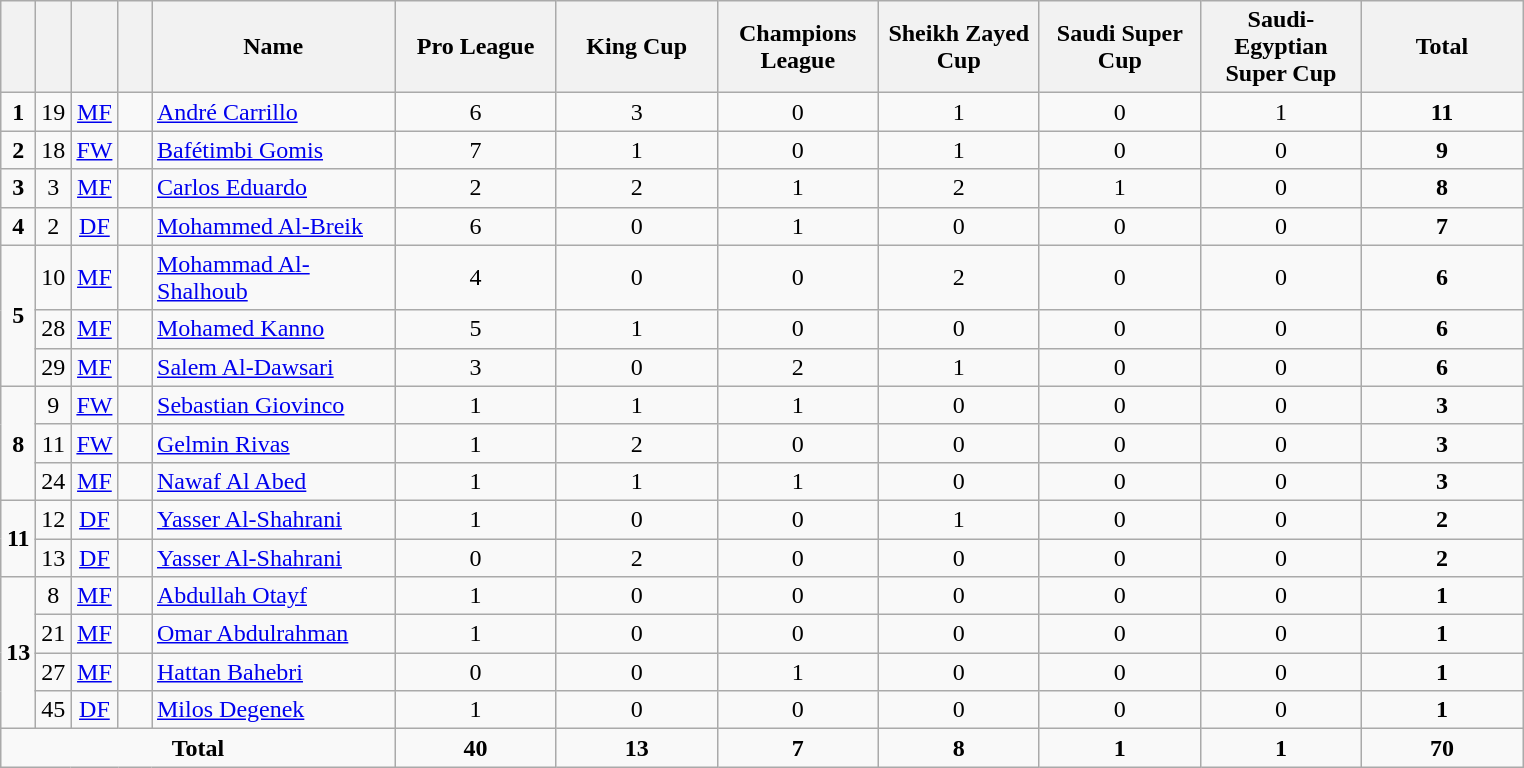<table class="wikitable" style="text-align:center">
<tr>
<th width=15></th>
<th width=15></th>
<th width=15></th>
<th width=15></th>
<th width=155>Name</th>
<th width=100>Pro League</th>
<th width=100>King Cup</th>
<th width=100>Champions League</th>
<th width=100>Sheikh Zayed Cup</th>
<th width=100>Saudi Super Cup</th>
<th width=100>Saudi-Egyptian Super Cup</th>
<th width=100>Total</th>
</tr>
<tr>
<td><strong>1</strong></td>
<td>19</td>
<td><a href='#'>MF</a></td>
<td></td>
<td align=left><a href='#'>André Carrillo</a></td>
<td>6</td>
<td>3</td>
<td>0</td>
<td>1</td>
<td>0</td>
<td>1</td>
<td><strong>11</strong></td>
</tr>
<tr>
<td><strong>2</strong></td>
<td>18</td>
<td><a href='#'>FW</a></td>
<td></td>
<td align=left><a href='#'>Bafétimbi Gomis</a></td>
<td>7</td>
<td>1</td>
<td>0</td>
<td>1</td>
<td>0</td>
<td>0</td>
<td><strong>9</strong></td>
</tr>
<tr>
<td><strong>3</strong></td>
<td>3</td>
<td><a href='#'>MF</a></td>
<td></td>
<td align=left><a href='#'>Carlos Eduardo</a></td>
<td>2</td>
<td>2</td>
<td>1</td>
<td>2</td>
<td>1</td>
<td>0</td>
<td><strong>8</strong></td>
</tr>
<tr>
<td><strong>4</strong></td>
<td>2</td>
<td><a href='#'>DF</a></td>
<td></td>
<td align=left><a href='#'>Mohammed Al-Breik</a></td>
<td>6</td>
<td>0</td>
<td>1</td>
<td>0</td>
<td>0</td>
<td>0</td>
<td><strong>7</strong></td>
</tr>
<tr>
<td rowspan=3><strong>5</strong></td>
<td>10</td>
<td><a href='#'>MF</a></td>
<td></td>
<td align=left><a href='#'>Mohammad Al-Shalhoub</a></td>
<td>4</td>
<td>0</td>
<td>0</td>
<td>2</td>
<td>0</td>
<td>0</td>
<td><strong>6</strong></td>
</tr>
<tr>
<td>28</td>
<td><a href='#'>MF</a></td>
<td></td>
<td align=left><a href='#'>Mohamed Kanno</a></td>
<td>5</td>
<td>1</td>
<td>0</td>
<td>0</td>
<td>0</td>
<td>0</td>
<td><strong>6</strong></td>
</tr>
<tr>
<td>29</td>
<td><a href='#'>MF</a></td>
<td></td>
<td align=left><a href='#'>Salem Al-Dawsari</a></td>
<td>3</td>
<td>0</td>
<td>2</td>
<td>1</td>
<td>0</td>
<td>0</td>
<td><strong>6</strong></td>
</tr>
<tr>
<td rowspan=3><strong>8</strong></td>
<td>9</td>
<td><a href='#'>FW</a></td>
<td></td>
<td align=left><a href='#'>Sebastian Giovinco</a></td>
<td>1</td>
<td>1</td>
<td>1</td>
<td>0</td>
<td>0</td>
<td>0</td>
<td><strong>3</strong></td>
</tr>
<tr>
<td>11</td>
<td><a href='#'>FW</a></td>
<td></td>
<td align=left><a href='#'>Gelmin Rivas</a></td>
<td>1</td>
<td>2</td>
<td>0</td>
<td>0</td>
<td>0</td>
<td>0</td>
<td><strong>3</strong></td>
</tr>
<tr>
<td>24</td>
<td><a href='#'>MF</a></td>
<td></td>
<td align=left><a href='#'>Nawaf Al Abed</a></td>
<td>1</td>
<td>1</td>
<td>1</td>
<td>0</td>
<td>0</td>
<td>0</td>
<td><strong>3</strong></td>
</tr>
<tr>
<td rowspan=2><strong>11</strong></td>
<td>12</td>
<td><a href='#'>DF</a></td>
<td></td>
<td align=left><a href='#'>Yasser Al-Shahrani</a></td>
<td>1</td>
<td>0</td>
<td>0</td>
<td>1</td>
<td>0</td>
<td>0</td>
<td><strong>2</strong></td>
</tr>
<tr>
<td>13</td>
<td><a href='#'>DF</a></td>
<td></td>
<td align=left><a href='#'>Yasser Al-Shahrani</a></td>
<td>0</td>
<td>2</td>
<td>0</td>
<td>0</td>
<td>0</td>
<td>0</td>
<td><strong>2</strong></td>
</tr>
<tr>
<td rowspan=4><strong>13</strong></td>
<td>8</td>
<td><a href='#'>MF</a></td>
<td></td>
<td align=left><a href='#'>Abdullah Otayf</a></td>
<td>1</td>
<td>0</td>
<td>0</td>
<td>0</td>
<td>0</td>
<td>0</td>
<td><strong>1</strong></td>
</tr>
<tr>
<td>21</td>
<td><a href='#'>MF</a></td>
<td></td>
<td align=left><a href='#'>Omar Abdulrahman</a></td>
<td>1</td>
<td>0</td>
<td>0</td>
<td>0</td>
<td>0</td>
<td>0</td>
<td><strong>1</strong></td>
</tr>
<tr>
<td>27</td>
<td><a href='#'>MF</a></td>
<td></td>
<td align=left><a href='#'>Hattan Bahebri</a></td>
<td>0</td>
<td>0</td>
<td>1</td>
<td>0</td>
<td>0</td>
<td>0</td>
<td><strong>1</strong></td>
</tr>
<tr>
<td>45</td>
<td><a href='#'>DF</a></td>
<td></td>
<td align=left><a href='#'>Milos Degenek</a></td>
<td>1</td>
<td>0</td>
<td>0</td>
<td>0</td>
<td>0</td>
<td>0</td>
<td><strong>1</strong></td>
</tr>
<tr>
<td colspan=5><strong>Total</strong></td>
<td><strong>40</strong></td>
<td><strong>13</strong></td>
<td><strong>7</strong></td>
<td><strong>8</strong></td>
<td><strong>1</strong></td>
<td><strong>1</strong></td>
<td><strong>70</strong></td>
</tr>
</table>
